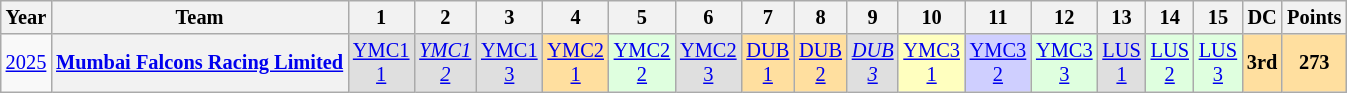<table class="wikitable" style="text-align:center; font-size:85%">
<tr>
<th>Year</th>
<th>Team</th>
<th>1</th>
<th>2</th>
<th>3</th>
<th>4</th>
<th>5</th>
<th>6</th>
<th>7</th>
<th>8</th>
<th>9</th>
<th>10</th>
<th>11</th>
<th>12</th>
<th>13</th>
<th>14</th>
<th>15</th>
<th>DC</th>
<th>Points</th>
</tr>
<tr>
<td><a href='#'>2025</a></td>
<th nowrap><a href='#'>Mumbai Falcons Racing Limited</a></th>
<td style="background:#DFDFDF;"><a href='#'>YMC1<br>1</a><br></td>
<td style="background:#DFDFDF;"><em><a href='#'>YMC1<br>2</a></em><br></td>
<td style="background:#DFDFDF;"><a href='#'>YMC1<br>3</a><br></td>
<td style="background:#FFDF9F;"><a href='#'>YMC2<br>1</a><br></td>
<td style="background:#DFFFDF;"><a href='#'>YMC2<br>2</a><br></td>
<td style="background:#DFDFDF;"><a href='#'>YMC2<br>3</a><br></td>
<td style="background:#FFDF9F;"><a href='#'>DUB<br>1</a><br></td>
<td style="background:#FFDF9F;"><a href='#'>DUB<br>2</a><br></td>
<td style="background:#DFDFDF;"><em><a href='#'>DUB<br>3</a></em><br></td>
<td style="background:#FFFFBF;"><a href='#'>YMC3<br>1</a><br></td>
<td style="background:#CFCFFF;"><a href='#'>YMC3<br>2</a><br></td>
<td style="background:#DFFFDF;"><a href='#'>YMC3<br>3</a><br></td>
<td style="background:#DFDFDF;"><a href='#'>LUS<br>1</a><br></td>
<td style="background:#DFFFDF;"><a href='#'>LUS<br>2</a><br></td>
<td style="background:#DFFFDF;"><a href='#'>LUS<br>3</a><br></td>
<th style="background:#FFDF9F;">3rd</th>
<th style="background:#FFDF9F;">273</th>
</tr>
</table>
